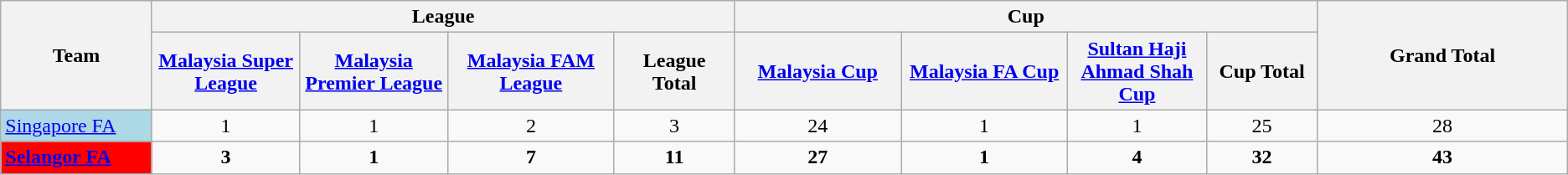<table class="wikitable sortable">
<tr>
<th rowspan=2 width=5% class="wikitable unsortable">Team</th>
<th colspan=4 width=20% class="unsortable">League</th>
<th colspan=4 width=20% class="unsortable">Cup</th>
<th rowspan=2 width=9% class="sortable">Grand Total</th>
</tr>
<tr>
<th width=5% class="sortable"><a href='#'>Malaysia Super League</a></th>
<th width=5% class="sortable"><a href='#'>Malaysia Premier League</a></th>
<th width=6% class="sortable"><a href='#'>Malaysia FAM League</a></th>
<th width=4% class="sortable">League Total</th>
<th width=6% class="sortable"><a href='#'>Malaysia Cup</a></th>
<th width=6% class="sortable"><a href='#'>Malaysia FA Cup</a></th>
<th width=5% class="sortable"><a href='#'>Sultan Haji Ahmad Shah Cup</a></th>
<th width=4% class="sortable">Cup Total</th>
</tr>
<tr>
<td style="color:#000000; background: #ADD8E6"><a href='#'>Singapore FA</a></td>
<td align=center>1</td>
<td align=center>1</td>
<td align="center">2</td>
<td align=center>3</td>
<td align=center>24</td>
<td align=center>1</td>
<td align="center">1</td>
<td align=center>25</td>
<td align=center>28</td>
</tr>
<tr>
<td style="color:#000c99; background:#ff0000"><strong><a href='#'>Selangor FA</a></strong></td>
<td align=center><strong>3</strong></td>
<td align=center><strong>1</strong></td>
<td align=center><strong>7</strong></td>
<td align=center><strong>11</strong></td>
<td align=center><strong>27</strong></td>
<td align=center><strong>1</strong></td>
<td align=center><strong>4</strong></td>
<td align=center><strong>32</strong></td>
<td align=center><strong>43</strong></td>
</tr>
</table>
